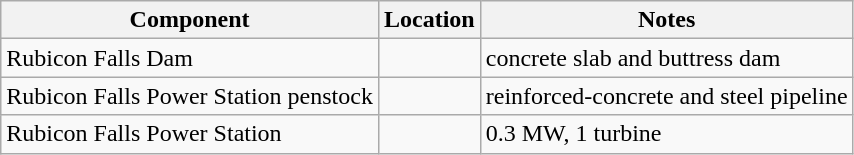<table class="wikitable" style="text-align: left">
<tr>
<th>Component</th>
<th>Location</th>
<th>Notes</th>
</tr>
<tr>
<td>Rubicon Falls Dam</td>
<td></td>
<td> concrete slab and buttress dam</td>
</tr>
<tr>
<td>Rubicon Falls Power Station penstock</td>
<td></td>
<td> reinforced-concrete and steel pipeline</td>
</tr>
<tr>
<td>Rubicon Falls Power Station</td>
<td></td>
<td>0.3 MW, 1 turbine</td>
</tr>
</table>
